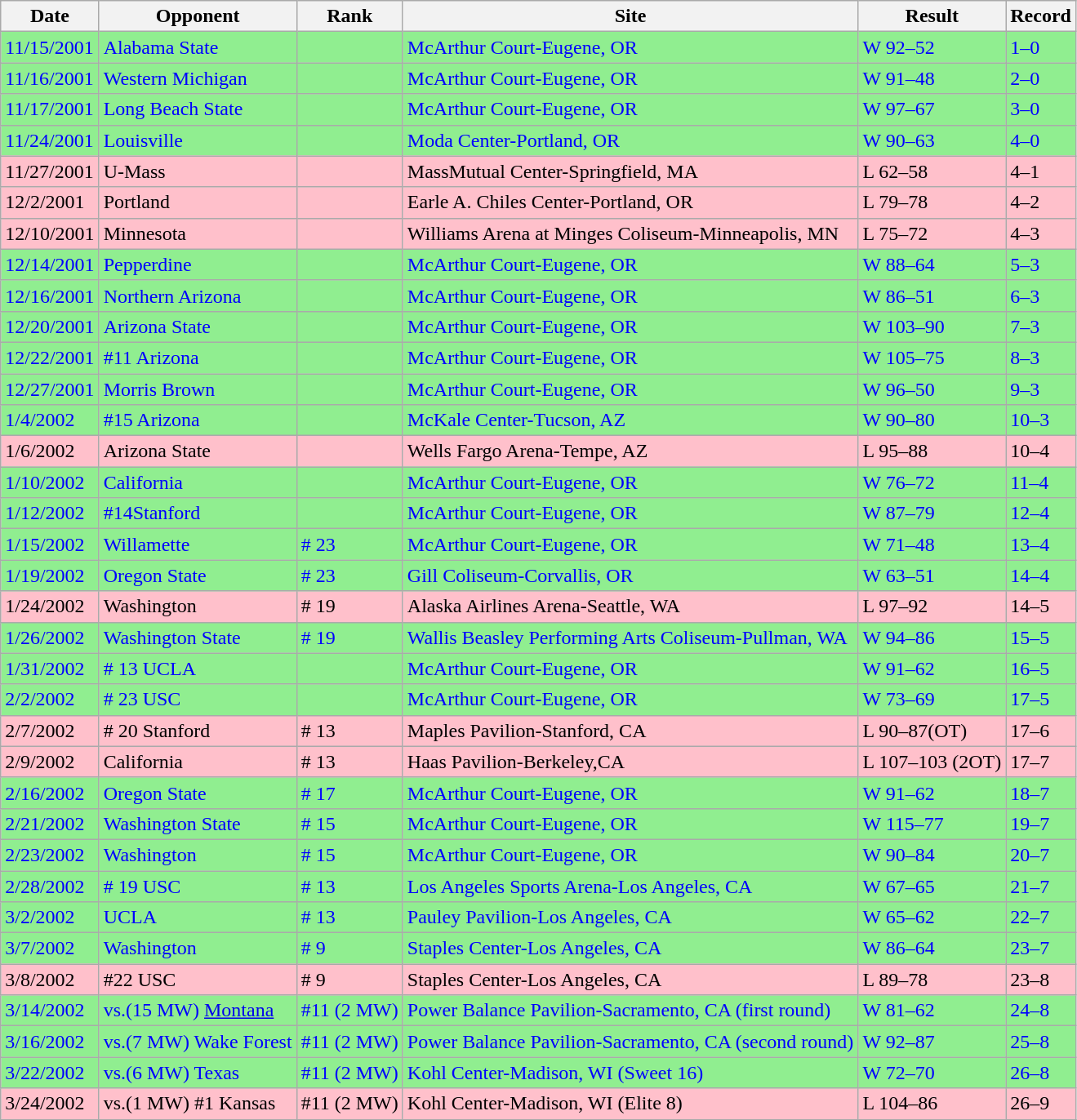<table class="wikitable sortable">
<tr>
<th>Date</th>
<th>Opponent</th>
<th>Rank</th>
<th>Site</th>
<th>Result</th>
<th>Record</th>
</tr>
<tr style="background-color:#90EE90; color:blue">
<td>11/15/2001</td>
<td>Alabama State</td>
<td></td>
<td>McArthur Court-Eugene, OR</td>
<td>W 92–52</td>
<td>1–0</td>
</tr>
<tr style="background-color:#90EE90; color:blue">
<td>11/16/2001</td>
<td>Western Michigan</td>
<td></td>
<td>McArthur Court-Eugene, OR</td>
<td>W 91–48</td>
<td>2–0</td>
</tr>
<tr style="background-color:#90EE90; color:blue">
<td>11/17/2001</td>
<td>Long Beach State</td>
<td></td>
<td>McArthur Court-Eugene, OR</td>
<td>W 97–67</td>
<td>3–0</td>
</tr>
<tr style="background-color:#90EE90; color:blue">
<td>11/24/2001</td>
<td>Louisville</td>
<td></td>
<td>Moda Center-Portland, OR</td>
<td>W 90–63</td>
<td>4–0</td>
</tr>
<tr style="background-color:#FFC0CB; color:#000">
<td>11/27/2001</td>
<td>U-Mass</td>
<td></td>
<td>MassMutual Center-Springfield, MA</td>
<td>L 62–58</td>
<td>4–1</td>
</tr>
<tr style="background-color:#FFC0CB; color:#000">
<td>12/2/2001</td>
<td>Portland</td>
<td></td>
<td>Earle A. Chiles Center-Portland, OR</td>
<td>L 79–78</td>
<td>4–2</td>
</tr>
<tr style="background-color:#FFC0CB; color:#000">
<td>12/10/2001</td>
<td>Minnesota</td>
<td></td>
<td>Williams Arena at Minges Coliseum-Minneapolis, MN</td>
<td>L 75–72</td>
<td>4–3</td>
</tr>
<tr style="background-color:#90EE90; color:blue">
<td>12/14/2001</td>
<td>Pepperdine</td>
<td></td>
<td>McArthur Court-Eugene, OR</td>
<td>W 88–64</td>
<td>5–3</td>
</tr>
<tr style="background-color:#90EE90; color:blue">
<td>12/16/2001</td>
<td>Northern Arizona</td>
<td></td>
<td>McArthur Court-Eugene, OR</td>
<td>W 86–51</td>
<td>6–3</td>
</tr>
<tr style="background-color:#90EE90; color:blue">
<td>12/20/2001</td>
<td>Arizona State</td>
<td></td>
<td>McArthur Court-Eugene, OR</td>
<td>W 103–90</td>
<td>7–3</td>
</tr>
<tr style="background-color:#90EE90; color:blue">
<td>12/22/2001</td>
<td>#11 Arizona</td>
<td></td>
<td>McArthur Court-Eugene, OR</td>
<td>W 105–75</td>
<td>8–3</td>
</tr>
<tr style="background-color:#90EE90; color:blue">
<td>12/27/2001</td>
<td>Morris Brown</td>
<td></td>
<td>McArthur Court-Eugene, OR</td>
<td>W 96–50</td>
<td>9–3</td>
</tr>
<tr style="background-color:#90EE90; color:blue">
<td>1/4/2002</td>
<td>#15 Arizona</td>
<td></td>
<td>McKale Center-Tucson, AZ</td>
<td>W 90–80</td>
<td>10–3</td>
</tr>
<tr style="background-color:#FFC0CB; color:#000">
<td>1/6/2002</td>
<td>Arizona State</td>
<td></td>
<td>Wells Fargo Arena-Tempe, AZ</td>
<td>L 95–88</td>
<td>10–4</td>
</tr>
<tr style="background-color:#90EE90; color:blue">
<td>1/10/2002</td>
<td>California</td>
<td></td>
<td>McArthur Court-Eugene, OR</td>
<td>W 76–72</td>
<td>11–4</td>
</tr>
<tr style="background-color:#90EE90; color:blue">
<td>1/12/2002</td>
<td>#14Stanford</td>
<td></td>
<td>McArthur Court-Eugene, OR</td>
<td>W 87–79</td>
<td>12–4</td>
</tr>
<tr style="background-color:#90EE90; color:blue">
<td>1/15/2002</td>
<td>Willamette</td>
<td># 23</td>
<td>McArthur Court-Eugene, OR</td>
<td>W 71–48</td>
<td>13–4</td>
</tr>
<tr style="background-color:#90EE90; color:blue">
<td>1/19/2002</td>
<td>Oregon State</td>
<td># 23</td>
<td>Gill Coliseum-Corvallis, OR</td>
<td>W 63–51</td>
<td>14–4</td>
</tr>
<tr style="background-color:#FFC0CB; color:#000">
<td>1/24/2002</td>
<td>Washington</td>
<td># 19</td>
<td>Alaska Airlines Arena-Seattle, WA</td>
<td>L 97–92</td>
<td>14–5</td>
</tr>
<tr style="background-color:#90EE90; color:blue">
<td>1/26/2002</td>
<td>Washington State</td>
<td># 19</td>
<td>Wallis Beasley Performing Arts Coliseum-Pullman, WA</td>
<td>W 94–86</td>
<td>15–5</td>
</tr>
<tr style="background-color:#90EE90; color:blue">
<td>1/31/2002</td>
<td># 13 UCLA</td>
<td></td>
<td>McArthur Court-Eugene, OR</td>
<td>W 91–62</td>
<td>16–5</td>
</tr>
<tr style="background-color:#90EE90; color:blue">
<td>2/2/2002</td>
<td># 23 USC</td>
<td></td>
<td>McArthur Court-Eugene, OR</td>
<td>W 73–69</td>
<td>17–5</td>
</tr>
<tr style="background-color:#FFC0CB; color:#000">
<td>2/7/2002</td>
<td># 20 Stanford</td>
<td># 13</td>
<td>Maples Pavilion-Stanford, CA</td>
<td>L 90–87(OT)</td>
<td>17–6</td>
</tr>
<tr style="background-color:#FFC0CB; color:#000">
<td>2/9/2002</td>
<td>California</td>
<td># 13</td>
<td>Haas Pavilion-Berkeley,CA</td>
<td>L 107–103 (2OT)</td>
<td>17–7</td>
</tr>
<tr style="background-color:#90EE90; color:blue">
<td>2/16/2002</td>
<td>Oregon State</td>
<td># 17</td>
<td>McArthur Court-Eugene, OR</td>
<td>W 91–62</td>
<td>18–7</td>
</tr>
<tr style="background-color:#90EE90; color:blue">
<td>2/21/2002</td>
<td>Washington State</td>
<td># 15</td>
<td>McArthur Court-Eugene, OR</td>
<td>W 115–77</td>
<td>19–7</td>
</tr>
<tr style="background-color:#90EE90; color:blue">
<td>2/23/2002</td>
<td>Washington</td>
<td># 15</td>
<td>McArthur Court-Eugene, OR</td>
<td>W 90–84</td>
<td>20–7</td>
</tr>
<tr style="background-color:#90EE90; color:blue">
<td>2/28/2002</td>
<td># 19 USC</td>
<td># 13</td>
<td>Los Angeles Sports Arena-Los Angeles, CA</td>
<td>W 67–65</td>
<td>21–7</td>
</tr>
<tr style="background-color:#90EE90; color:blue">
<td>3/2/2002</td>
<td>UCLA</td>
<td># 13</td>
<td>Pauley Pavilion-Los Angeles, CA</td>
<td>W 65–62</td>
<td>22–7</td>
</tr>
<tr style="background-color:#90EE90; color:blue">
<td>3/7/2002</td>
<td>Washington</td>
<td># 9</td>
<td>Staples Center-Los Angeles, CA</td>
<td>W 86–64</td>
<td>23–7</td>
</tr>
<tr style="background-color:#FFC0CB; color:#000">
<td>3/8/2002</td>
<td>#22 USC</td>
<td># 9</td>
<td>Staples Center-Los Angeles, CA</td>
<td>L 89–78</td>
<td>23–8</td>
</tr>
<tr style="background-color:#90EE90; color:blue">
<td>3/14/2002</td>
<td>vs.(15 MW) <a href='#'>Montana</a></td>
<td>#11 (2 MW)</td>
<td>Power Balance Pavilion-Sacramento, CA (first round)</td>
<td>W 81–62</td>
<td>24–8</td>
</tr>
<tr style="background-color:#90EE90; color:blue">
<td>3/16/2002</td>
<td>vs.(7 MW) Wake Forest</td>
<td>#11 (2 MW)</td>
<td>Power Balance Pavilion-Sacramento, CA (second round)</td>
<td>W 92–87</td>
<td>25–8</td>
</tr>
<tr style="background-color:#90EE90; color:blue">
<td>3/22/2002</td>
<td>vs.(6 MW) Texas</td>
<td>#11 (2 MW)</td>
<td>Kohl Center-Madison, WI (Sweet 16)</td>
<td>W 72–70</td>
<td>26–8</td>
</tr>
<tr style="background-color:#FFC0CB; color:#000">
<td>3/24/2002</td>
<td>vs.(1 MW) #1 Kansas</td>
<td>#11 (2 MW)</td>
<td>Kohl Center-Madison, WI (Elite 8)</td>
<td>L 104–86</td>
<td>26–9</td>
</tr>
<tr>
</tr>
</table>
